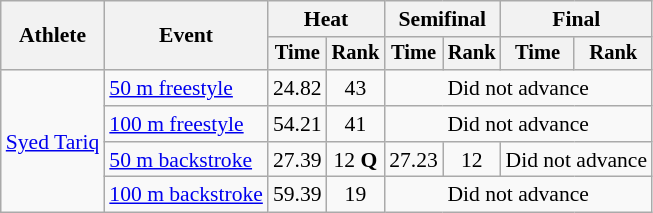<table class=wikitable style=font-size:90%>
<tr>
<th rowspan=2>Athlete</th>
<th rowspan=2>Event</th>
<th colspan=2>Heat</th>
<th colspan=2>Semifinal</th>
<th colspan=2>Final</th>
</tr>
<tr style=font-size:95%>
<th>Time</th>
<th>Rank</th>
<th>Time</th>
<th>Rank</th>
<th>Time</th>
<th>Rank</th>
</tr>
<tr align=center>
<td align=left rowspan=4><a href='#'>Syed Tariq</a></td>
<td align=left><a href='#'>50 m freestyle</a></td>
<td>24.82</td>
<td>43</td>
<td colspan=4>Did not advance</td>
</tr>
<tr align=center>
<td align=left><a href='#'>100 m freestyle</a></td>
<td>54.21</td>
<td>41</td>
<td colspan=4>Did not advance</td>
</tr>
<tr align=center>
<td align=left><a href='#'>50 m backstroke</a></td>
<td>27.39</td>
<td>12 <strong>Q</strong></td>
<td>27.23</td>
<td>12</td>
<td colspan=2>Did not advance</td>
</tr>
<tr align=center>
<td align=left><a href='#'>100 m backstroke</a></td>
<td>59.39</td>
<td>19</td>
<td colspan=4>Did not advance</td>
</tr>
</table>
